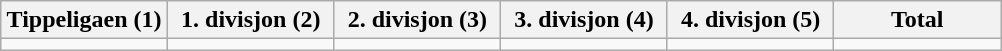<table class="wikitable">
<tr>
<th width="16.6%">Tippeligaen (1)</th>
<th width="16.6%">1. divisjon (2)</th>
<th width="16.6%">2. divisjon (3)</th>
<th width="16.6%">3. divisjon (4)</th>
<th width="16.6%">4. divisjon (5)</th>
<th width="16.6%">Total</th>
</tr>
<tr>
<td></td>
<td></td>
<td></td>
<td></td>
<td></td>
<td></td>
</tr>
</table>
